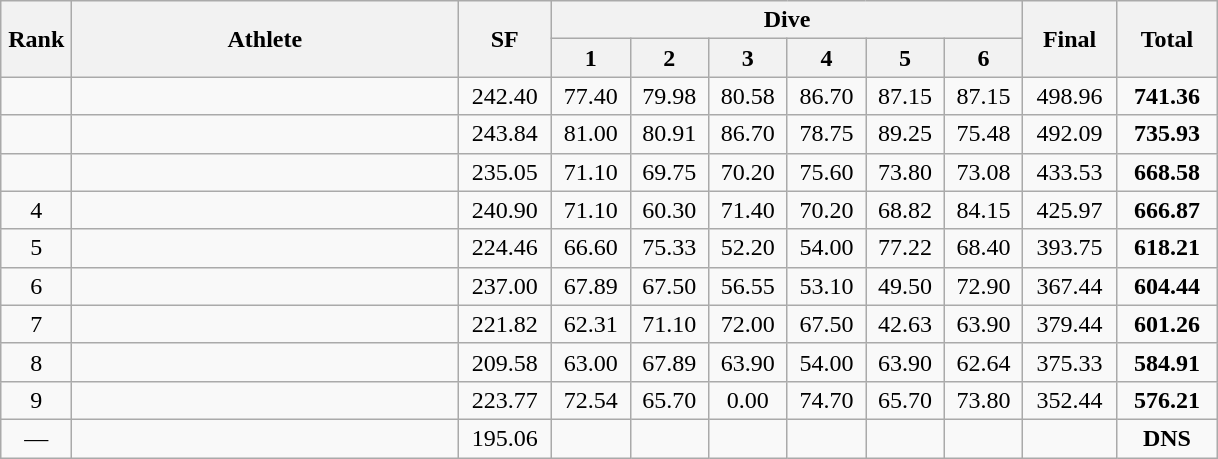<table class=wikitable style="text-align:center">
<tr>
<th rowspan="2" width=40>Rank</th>
<th rowspan="2" width=250>Athlete</th>
<th rowspan="2" width=55>SF</th>
<th colspan="6">Dive</th>
<th rowspan="2" width=55>Final</th>
<th rowspan="2" width=60>Total</th>
</tr>
<tr>
<th width=45>1</th>
<th width=45>2</th>
<th width=45>3</th>
<th width=45>4</th>
<th width=45>5</th>
<th width=45>6</th>
</tr>
<tr>
<td></td>
<td align=left></td>
<td>242.40</td>
<td>77.40</td>
<td>79.98</td>
<td>80.58</td>
<td>86.70</td>
<td>87.15</td>
<td>87.15</td>
<td>498.96</td>
<td><strong>741.36</strong></td>
</tr>
<tr>
<td></td>
<td align=left></td>
<td>243.84</td>
<td>81.00</td>
<td>80.91</td>
<td>86.70</td>
<td>78.75</td>
<td>89.25</td>
<td>75.48</td>
<td>492.09</td>
<td><strong>735.93</strong></td>
</tr>
<tr>
<td></td>
<td align=left></td>
<td>235.05</td>
<td>71.10</td>
<td>69.75</td>
<td>70.20</td>
<td>75.60</td>
<td>73.80</td>
<td>73.08</td>
<td>433.53</td>
<td><strong>668.58</strong></td>
</tr>
<tr>
<td>4</td>
<td align=left></td>
<td>240.90</td>
<td>71.10</td>
<td>60.30</td>
<td>71.40</td>
<td>70.20</td>
<td>68.82</td>
<td>84.15</td>
<td>425.97</td>
<td><strong>666.87</strong></td>
</tr>
<tr>
<td>5</td>
<td align=left></td>
<td>224.46</td>
<td>66.60</td>
<td>75.33</td>
<td>52.20</td>
<td>54.00</td>
<td>77.22</td>
<td>68.40</td>
<td>393.75</td>
<td><strong>618.21</strong></td>
</tr>
<tr>
<td>6</td>
<td align=left></td>
<td>237.00</td>
<td>67.89</td>
<td>67.50</td>
<td>56.55</td>
<td>53.10</td>
<td>49.50</td>
<td>72.90</td>
<td>367.44</td>
<td><strong>604.44</strong></td>
</tr>
<tr>
<td>7</td>
<td align=left></td>
<td>221.82</td>
<td>62.31</td>
<td>71.10</td>
<td>72.00</td>
<td>67.50</td>
<td>42.63</td>
<td>63.90</td>
<td>379.44</td>
<td><strong>601.26</strong></td>
</tr>
<tr>
<td>8</td>
<td align=left></td>
<td>209.58</td>
<td>63.00</td>
<td>67.89</td>
<td>63.90</td>
<td>54.00</td>
<td>63.90</td>
<td>62.64</td>
<td>375.33</td>
<td><strong>584.91</strong></td>
</tr>
<tr>
<td>9</td>
<td align=left></td>
<td>223.77</td>
<td>72.54</td>
<td>65.70</td>
<td>0.00</td>
<td>74.70</td>
<td>65.70</td>
<td>73.80</td>
<td>352.44</td>
<td><strong>576.21</strong></td>
</tr>
<tr>
<td>—</td>
<td align=left></td>
<td>195.06</td>
<td></td>
<td></td>
<td></td>
<td></td>
<td></td>
<td></td>
<td></td>
<td><strong>DNS</strong></td>
</tr>
</table>
